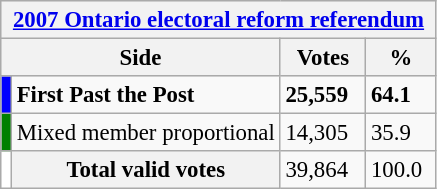<table class="wikitable" style="font-size: 95%; clear:both">
<tr style="background-color:#E9E9E9">
<th colspan=4><a href='#'>2007 Ontario electoral reform referendum</a></th>
</tr>
<tr style="background-color:#E9E9E9">
<th colspan=2 style="width: 130px">Side</th>
<th style="width: 50px">Votes</th>
<th style="width: 40px">%</th>
</tr>
<tr>
<td bgcolor="blue"></td>
<td><strong>First Past the Post</strong></td>
<td><strong>25,559</strong></td>
<td><strong>64.1</strong></td>
</tr>
<tr>
<td bgcolor="green"></td>
<td>Mixed member proportional</td>
<td>14,305</td>
<td>35.9</td>
</tr>
<tr>
<td bgcolor="white"></td>
<th>Total valid votes</th>
<td>39,864</td>
<td>100.0</td>
</tr>
</table>
